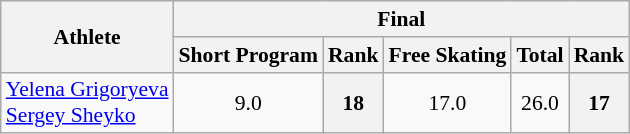<table class="wikitable" style="font-size:90%">
<tr>
<th rowspan="2">Athlete</th>
<th colspan="9">Final</th>
</tr>
<tr>
<th>Short Program</th>
<th>Rank</th>
<th>Free Skating</th>
<th>Total</th>
<th>Rank</th>
</tr>
<tr>
<td><a href='#'>Yelena Grigoryeva</a><br><a href='#'>Sergey Sheyko</a></td>
<td align="center">9.0</td>
<th align="center">18</th>
<td align="center">17.0</td>
<td align="center">26.0</td>
<th align="center">17</th>
</tr>
</table>
